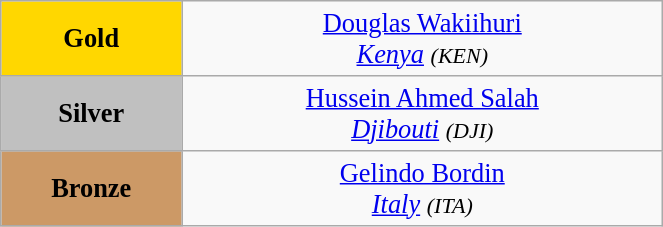<table class="wikitable" style=" text-align:center; font-size:110%;" width="35%">
<tr>
<td bgcolor="gold"><strong>Gold</strong></td>
<td> <a href='#'>Douglas Wakiihuri</a><br><em><a href='#'>Kenya</a> <small>(KEN)</small></em></td>
</tr>
<tr>
<td bgcolor="silver"><strong>Silver</strong></td>
<td> <a href='#'>Hussein Ahmed Salah</a><br><em><a href='#'>Djibouti</a> <small>(DJI)</small></em></td>
</tr>
<tr>
<td bgcolor="CC9966"><strong>Bronze</strong></td>
<td> <a href='#'>Gelindo Bordin</a><br><em><a href='#'>Italy</a> <small>(ITA)</small></em></td>
</tr>
</table>
